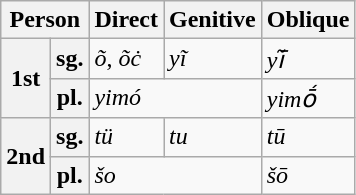<table class=wikitable>
<tr>
<th colspan=2>Person</th>
<th>Direct</th>
<th>Genitive</th>
<th>Oblique</th>
</tr>
<tr>
<th rowspan=2>1st</th>
<th>sg.</th>
<td><em>õ</em>, <em>õċ</em></td>
<td><em>yĩ</em></td>
<td><em>yī̃</em></td>
</tr>
<tr>
<th>pl.</th>
<td colspan=2><em>yimó</em></td>
<td><em>yimṓ</em></td>
</tr>
<tr>
<th rowspan=2>2nd</th>
<th>sg.</th>
<td><em>tü</em></td>
<td><em>tu</em></td>
<td><em>tū</em></td>
</tr>
<tr>
<th>pl.</th>
<td colspan=2><em>šo</em></td>
<td><em>šō</em></td>
</tr>
</table>
